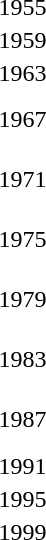<table>
<tr>
<td>1955</td>
<td></td>
<td></td>
<td></td>
</tr>
<tr>
<td>1959</td>
<td></td>
<td></td>
<td></td>
</tr>
<tr>
<td>1963</td>
<td></td>
<td></td>
<td></td>
</tr>
<tr>
<td>1967</td>
<td></td>
<td></td>
<td><br><br></td>
</tr>
<tr>
<td>1971</td>
<td></td>
<td></td>
<td><br><br></td>
</tr>
<tr>
<td>1975</td>
<td></td>
<td></td>
<td><br><br></td>
</tr>
<tr>
<td>1979</td>
<td></td>
<td></td>
<td><br><br></td>
</tr>
<tr>
<td>1983</td>
<td></td>
<td></td>
<td><br><br></td>
</tr>
<tr>
<td>1987</td>
<td></td>
<td></td>
<td><br><br></td>
</tr>
<tr>
<td>1991</td>
<td></td>
<td></td>
<td><br></td>
</tr>
<tr>
<td>1995</td>
<td></td>
<td></td>
<td><br></td>
</tr>
<tr>
<td>1999</td>
<td></td>
<td></td>
<td><br></td>
</tr>
</table>
